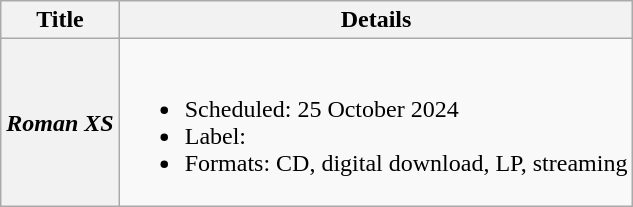<table class="wikitable plainrowheaders" style"text-align:center;">
<tr>
<th>Title</th>
<th>Details</th>
</tr>
<tr>
<th scope="row"><em>Roman XS</em></th>
<td><br><ul><li>Scheduled: 25 October 2024</li><li>Label:</li><li>Formats: CD, digital download, LP, streaming</li></ul></td>
</tr>
</table>
